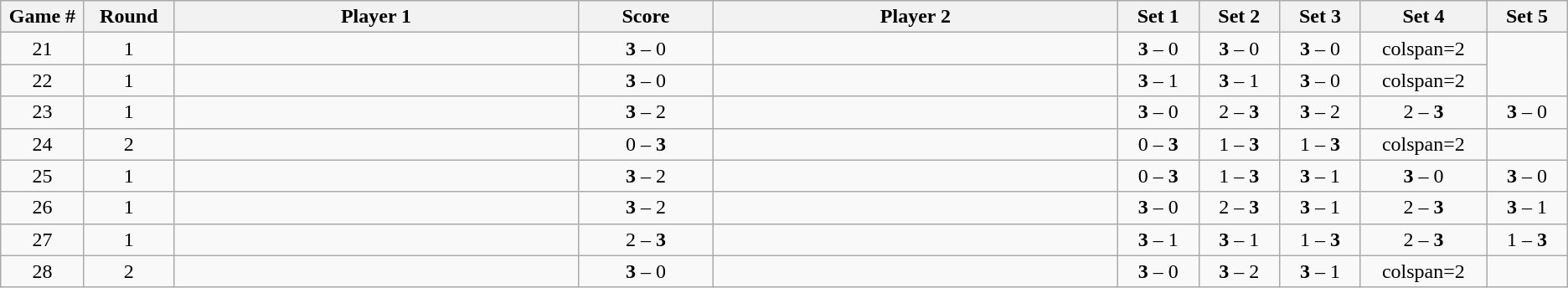<table class="wikitable">
<tr>
<th width="2%">Game #</th>
<th width="2%">Round</th>
<th width="15%">Player 1</th>
<th width="5%">Score</th>
<th width="15%">Player 2</th>
<th width="3%">Set 1</th>
<th width="3%">Set 2</th>
<th width="3%">Set 3</th>
<th width="3%">Set 4</th>
<th width="3%">Set 5</th>
</tr>
<tr style=text-align:center;">
<td>21</td>
<td>1</td>
<td></td>
<td><strong>3</strong> – 0</td>
<td></td>
<td><strong>3</strong> – 0</td>
<td><strong>3</strong> – 0</td>
<td><strong>3</strong> – 0</td>
<td>colspan=2</td>
</tr>
<tr style=text-align:center;">
<td>22</td>
<td>1</td>
<td></td>
<td><strong>3</strong> – 0</td>
<td></td>
<td><strong>3</strong> – 1</td>
<td><strong>3</strong> – 1</td>
<td><strong>3</strong> – 0</td>
<td>colspan=2</td>
</tr>
<tr style=text-align:center;">
<td>23</td>
<td>1</td>
<td></td>
<td><strong>3</strong> – 2</td>
<td></td>
<td><strong>3</strong> – 0</td>
<td>2 – <strong>3</strong></td>
<td><strong>3</strong> – 2</td>
<td>2 – <strong>3</strong></td>
<td><strong>3</strong> – 0</td>
</tr>
<tr style=text-align:center;">
<td>24</td>
<td>2</td>
<td></td>
<td>0 – <strong>3</strong></td>
<td></td>
<td>0 – <strong>3</strong></td>
<td>1 – <strong>3</strong></td>
<td>1 – <strong>3</strong></td>
<td>colspan=2</td>
</tr>
<tr style=text-align:center;">
<td>25</td>
<td>1</td>
<td></td>
<td><strong>3</strong> – 2</td>
<td></td>
<td>0 – <strong>3</strong></td>
<td>1 – <strong>3</strong></td>
<td><strong>3</strong> – 1</td>
<td><strong>3</strong> – 0</td>
<td><strong>3</strong> – 0</td>
</tr>
<tr style=text-align:center;">
<td>26</td>
<td>1</td>
<td></td>
<td><strong>3</strong> – 2</td>
<td></td>
<td><strong>3</strong> – 0</td>
<td>2 – <strong>3</strong></td>
<td><strong>3</strong> – 1</td>
<td>2 – <strong>3</strong></td>
<td><strong>3</strong> – 1</td>
</tr>
<tr style=text-align:center;">
<td>27</td>
<td>1</td>
<td></td>
<td>2 – <strong>3</strong></td>
<td></td>
<td><strong>3</strong> – 1</td>
<td><strong>3</strong> – 1</td>
<td>1 – <strong>3</strong></td>
<td>2 – <strong>3</strong></td>
<td>1 – <strong>3</strong></td>
</tr>
<tr style=text-align:center;">
<td>28</td>
<td>2</td>
<td></td>
<td><strong>3</strong> – 0</td>
<td></td>
<td><strong>3</strong> – 0</td>
<td><strong>3</strong> – 2</td>
<td><strong>3</strong> – 1</td>
<td>colspan=2</td>
</tr>
</table>
